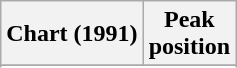<table class="wikitable sortable">
<tr>
<th align="left">Chart (1991)</th>
<th align="center">Peak<br>position</th>
</tr>
<tr>
</tr>
<tr>
</tr>
</table>
